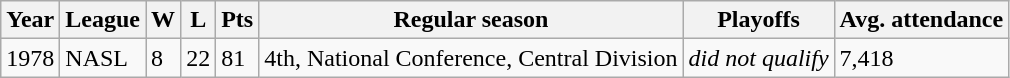<table class="wikitable">
<tr>
<th>Year</th>
<th>League</th>
<th>W</th>
<th>L</th>
<th>Pts</th>
<th>Regular season</th>
<th>Playoffs</th>
<th>Avg. attendance</th>
</tr>
<tr>
<td>1978</td>
<td>NASL</td>
<td>8</td>
<td>22</td>
<td>81</td>
<td>4th, National Conference, Central Division</td>
<td><em>did not qualify</em></td>
<td>7,418</td>
</tr>
</table>
